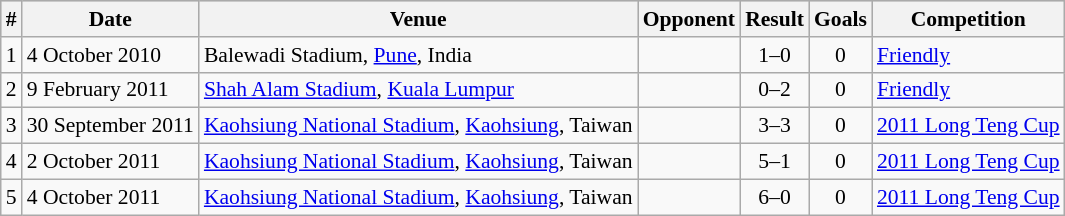<table class="wikitable" style="font-size:90%; text-align: left;">
<tr bgcolor="#CCCCCC" align="center">
<th>#</th>
<th>Date</th>
<th>Venue</th>
<th>Opponent</th>
<th>Result</th>
<th>Goals</th>
<th>Competition</th>
</tr>
<tr>
<td>1</td>
<td>4 October 2010</td>
<td>Balewadi Stadium, <a href='#'>Pune</a>, India</td>
<td></td>
<td align=center>1–0</td>
<td align=center>0</td>
<td><a href='#'>Friendly</a></td>
</tr>
<tr>
<td>2</td>
<td>9 February 2011</td>
<td><a href='#'>Shah Alam Stadium</a>, <a href='#'>Kuala Lumpur</a></td>
<td></td>
<td align=center>0–2</td>
<td align=center>0</td>
<td><a href='#'>Friendly</a></td>
</tr>
<tr>
<td>3</td>
<td>30 September 2011</td>
<td><a href='#'>Kaohsiung National Stadium</a>, <a href='#'>Kaohsiung</a>, Taiwan</td>
<td></td>
<td align=center>3–3</td>
<td align=center>0</td>
<td><a href='#'>2011 Long Teng Cup</a></td>
</tr>
<tr>
<td>4</td>
<td>2 October 2011</td>
<td><a href='#'>Kaohsiung National Stadium</a>, <a href='#'>Kaohsiung</a>, Taiwan</td>
<td></td>
<td align=center>5–1</td>
<td align=center>0</td>
<td><a href='#'>2011 Long Teng Cup</a></td>
</tr>
<tr>
<td>5</td>
<td>4 October 2011</td>
<td><a href='#'>Kaohsiung National Stadium</a>, <a href='#'>Kaohsiung</a>, Taiwan</td>
<td></td>
<td align=center>6–0</td>
<td align=center>0</td>
<td><a href='#'>2011 Long Teng Cup</a></td>
</tr>
</table>
